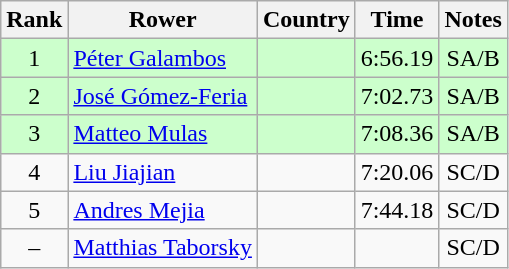<table class="wikitable" style="text-align:center">
<tr>
<th>Rank</th>
<th>Rower</th>
<th>Country</th>
<th>Time</th>
<th>Notes</th>
</tr>
<tr bgcolor=ccffcc>
<td>1</td>
<td align="left"><a href='#'>Péter Galambos</a></td>
<td align="left"></td>
<td>6:56.19</td>
<td>SA/B</td>
</tr>
<tr bgcolor=ccffcc>
<td>2</td>
<td align="left"><a href='#'>José Gómez-Feria</a></td>
<td align="left"></td>
<td>7:02.73</td>
<td>SA/B</td>
</tr>
<tr bgcolor=ccffcc>
<td>3</td>
<td align="left"><a href='#'>Matteo Mulas</a></td>
<td align="left"></td>
<td>7:08.36</td>
<td>SA/B</td>
</tr>
<tr>
<td>4</td>
<td align="left"><a href='#'>Liu Jiajian</a></td>
<td align="left"></td>
<td>7:20.06</td>
<td>SC/D</td>
</tr>
<tr>
<td>5</td>
<td align="left"><a href='#'>Andres Mejia</a></td>
<td align="left"></td>
<td>7:44.18</td>
<td>SC/D</td>
</tr>
<tr>
<td>–</td>
<td align="left"><a href='#'>Matthias Taborsky</a></td>
<td align="left"></td>
<td></td>
<td>SC/D</td>
</tr>
</table>
